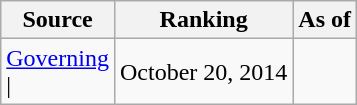<table class="wikitable" style="text-align:center">
<tr>
<th>Source</th>
<th>Ranking</th>
<th>As of</th>
</tr>
<tr>
<td align=left><a href='#'>Governing</a><br>| </td>
<td>October 20, 2014</td>
</tr>
</table>
